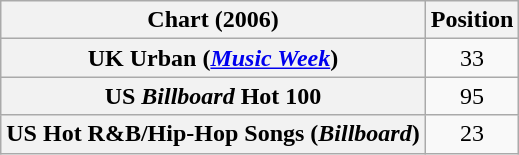<table class="wikitable plainrowheaders sortable" style="text-align:center">
<tr>
<th scope="col">Chart (2006)</th>
<th scope="col">Position</th>
</tr>
<tr>
<th scope="row">UK Urban (<em><a href='#'>Music Week</a></em>)</th>
<td>33</td>
</tr>
<tr>
<th scope="row">US <em>Billboard</em> Hot 100</th>
<td>95</td>
</tr>
<tr>
<th scope="row">US Hot R&B/Hip-Hop Songs (<em>Billboard</em>)</th>
<td>23</td>
</tr>
</table>
